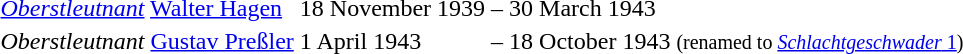<table>
<tr>
<td><em><a href='#'>Oberstleutnant</a></em> <a href='#'>Walter Hagen</a></td>
<td>18 November 1939</td>
<td>–</td>
<td>30 March 1943</td>
</tr>
<tr>
<td><em>Oberstleutnant</em> <a href='#'>Gustav Preßler</a></td>
<td>1 April 1943</td>
<td>–</td>
<td>18 October 1943 <small>(renamed to <a href='#'><em>Schlachtgeschwader</em> 1</a>)</small></td>
</tr>
</table>
